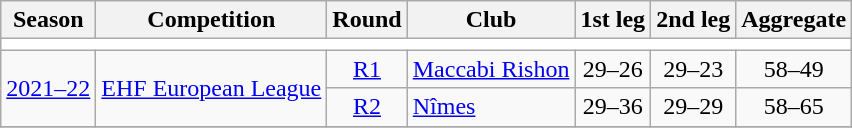<table class="wikitable">
<tr>
<th>Season</th>
<th>Competition</th>
<th>Round</th>
<th>Club</th>
<th>1st leg</th>
<th>2nd leg</th>
<th>Aggregate</th>
</tr>
<tr>
<td colspan="7" bgcolor=white></td>
</tr>
<tr>
<td rowspan="2"><a href='#'>2021–22</a></td>
<td rowspan="2"><a href='#'>EHF European League</a></td>
<td style="text-align:center;"><a href='#'>R1</a></td>
<td> <a href='#'>Maccabi Rishon</a></td>
<td style="text-align:center;">29–26</td>
<td style="text-align:center;">29–23</td>
<td style="text-align:center;">58–49</td>
</tr>
<tr>
<td style="text-align:center;"><a href='#'>R2</a></td>
<td> <a href='#'>Nîmes</a></td>
<td style="text-align:center;">29–36</td>
<td style="text-align:center;">29–29</td>
<td style="text-align:center;">58–65</td>
</tr>
<tr>
</tr>
</table>
